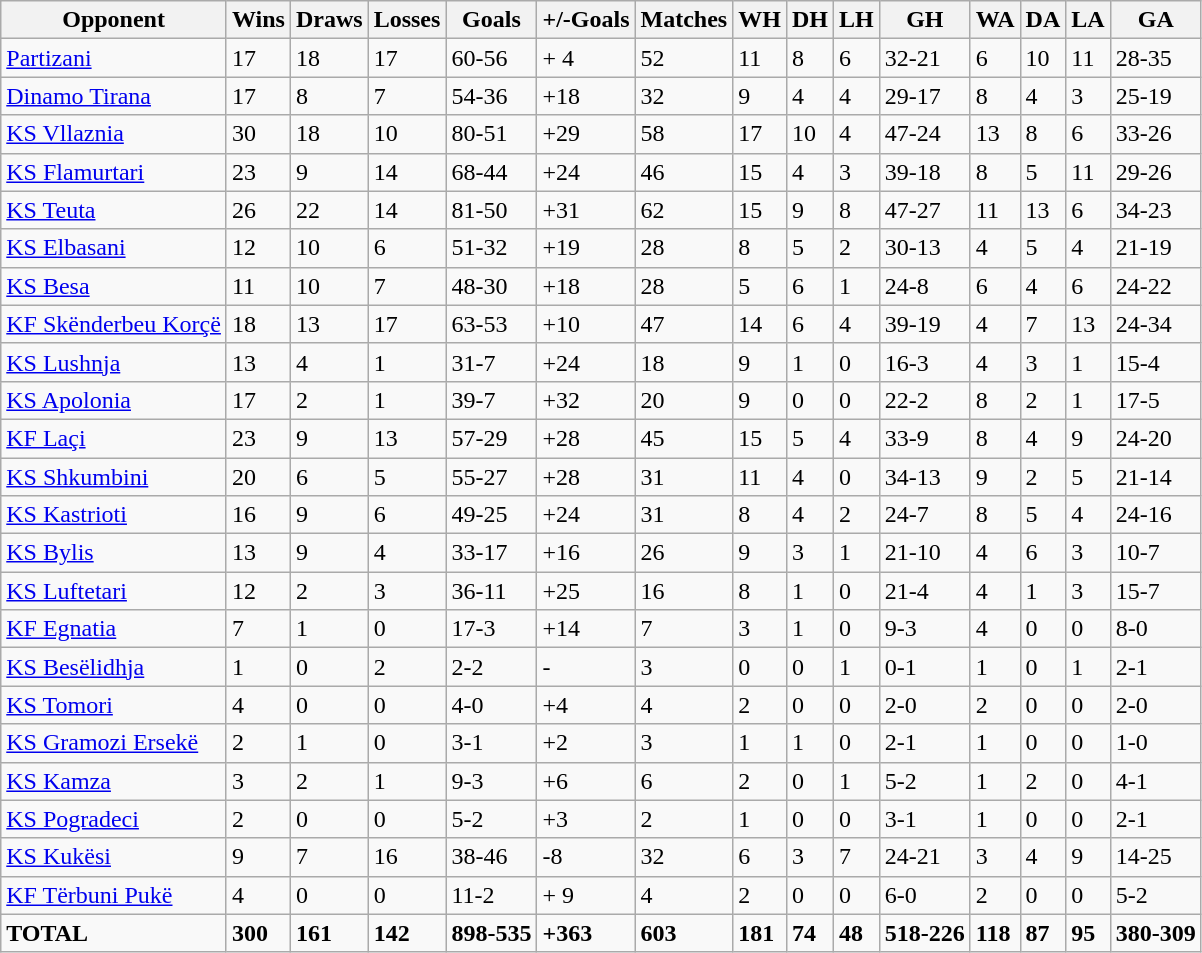<table class="wikitable">
<tr>
<th>Opponent</th>
<th>Wins</th>
<th>Draws</th>
<th>Losses</th>
<th>Goals</th>
<th>+/-Goals</th>
<th>Matches</th>
<th>WH</th>
<th>DH</th>
<th>LH</th>
<th>GH</th>
<th>WA</th>
<th>DA</th>
<th>LA</th>
<th>GA</th>
</tr>
<tr>
<td><a href='#'>Partizani</a></td>
<td>17</td>
<td>18</td>
<td>17</td>
<td>60-56</td>
<td>+ 4</td>
<td>52</td>
<td>11</td>
<td>8</td>
<td>6</td>
<td>32-21</td>
<td>6</td>
<td>10</td>
<td>11</td>
<td>28-35</td>
</tr>
<tr>
<td><a href='#'>Dinamo Tirana</a></td>
<td>17</td>
<td>8</td>
<td>7</td>
<td>54-36</td>
<td>+18</td>
<td>32</td>
<td>9</td>
<td>4</td>
<td>4</td>
<td>29-17</td>
<td>8</td>
<td>4</td>
<td>3</td>
<td>25-19</td>
</tr>
<tr>
<td><a href='#'>KS Vllaznia</a></td>
<td>30</td>
<td>18</td>
<td>10</td>
<td>80-51</td>
<td>+29</td>
<td>58</td>
<td>17</td>
<td>10</td>
<td>4</td>
<td>47-24</td>
<td>13</td>
<td>8</td>
<td>6</td>
<td>33-26</td>
</tr>
<tr>
<td><a href='#'>KS Flamurtari</a></td>
<td>23</td>
<td>9</td>
<td>14</td>
<td>68-44</td>
<td>+24</td>
<td>46</td>
<td>15</td>
<td>4</td>
<td>3</td>
<td>39-18</td>
<td>8</td>
<td>5</td>
<td>11</td>
<td>29-26</td>
</tr>
<tr>
<td><a href='#'>KS Teuta</a></td>
<td>26</td>
<td>22</td>
<td>14</td>
<td>81-50</td>
<td>+31</td>
<td>62</td>
<td>15</td>
<td>9</td>
<td>8</td>
<td>47-27</td>
<td>11</td>
<td>13</td>
<td>6</td>
<td>34-23</td>
</tr>
<tr>
<td><a href='#'>KS Elbasani</a></td>
<td>12</td>
<td>10</td>
<td>6</td>
<td>51-32</td>
<td>+19</td>
<td>28</td>
<td>8</td>
<td>5</td>
<td>2</td>
<td>30-13</td>
<td>4</td>
<td>5</td>
<td>4</td>
<td>21-19</td>
</tr>
<tr>
<td><a href='#'>KS Besa</a></td>
<td>11</td>
<td>10</td>
<td>7</td>
<td>48-30</td>
<td>+18</td>
<td>28</td>
<td>5</td>
<td>6</td>
<td>1</td>
<td>24-8</td>
<td>6</td>
<td>4</td>
<td>6</td>
<td>24-22</td>
</tr>
<tr>
<td><a href='#'>KF Skënderbeu Korçë</a></td>
<td>18</td>
<td>13</td>
<td>17</td>
<td>63-53</td>
<td>+10</td>
<td>47</td>
<td>14</td>
<td>6</td>
<td>4</td>
<td>39-19</td>
<td>4</td>
<td>7</td>
<td>13</td>
<td>24-34</td>
</tr>
<tr>
<td><a href='#'>KS Lushnja</a></td>
<td>13</td>
<td>4</td>
<td>1</td>
<td>31-7</td>
<td>+24</td>
<td>18</td>
<td>9</td>
<td>1</td>
<td>0</td>
<td>16-3</td>
<td>4</td>
<td>3</td>
<td>1</td>
<td>15-4</td>
</tr>
<tr>
<td><a href='#'>KS Apolonia</a></td>
<td>17</td>
<td>2</td>
<td>1</td>
<td>39-7</td>
<td>+32</td>
<td>20</td>
<td>9</td>
<td>0</td>
<td>0</td>
<td>22-2</td>
<td>8</td>
<td>2</td>
<td>1</td>
<td>17-5</td>
</tr>
<tr>
<td><a href='#'>KF Laçi</a></td>
<td>23</td>
<td>9</td>
<td>13</td>
<td>57-29</td>
<td>+28</td>
<td>45</td>
<td>15</td>
<td>5</td>
<td>4</td>
<td>33-9</td>
<td>8</td>
<td>4</td>
<td>9</td>
<td>24-20</td>
</tr>
<tr>
<td><a href='#'>KS Shkumbini</a></td>
<td>20</td>
<td>6</td>
<td>5</td>
<td>55-27</td>
<td>+28</td>
<td>31</td>
<td>11</td>
<td>4</td>
<td>0</td>
<td>34-13</td>
<td>9</td>
<td>2</td>
<td>5</td>
<td>21-14</td>
</tr>
<tr>
<td><a href='#'>KS Kastrioti</a></td>
<td>16</td>
<td>9</td>
<td>6</td>
<td>49-25</td>
<td>+24</td>
<td>31</td>
<td>8</td>
<td>4</td>
<td>2</td>
<td>24-7</td>
<td>8</td>
<td>5</td>
<td>4</td>
<td>24-16</td>
</tr>
<tr>
<td><a href='#'>KS Bylis</a></td>
<td>13</td>
<td>9</td>
<td>4</td>
<td>33-17</td>
<td>+16</td>
<td>26</td>
<td>9</td>
<td>3</td>
<td>1</td>
<td>21-10</td>
<td>4</td>
<td>6</td>
<td>3</td>
<td>10-7</td>
</tr>
<tr>
<td><a href='#'>KS Luftetari</a></td>
<td>12</td>
<td>2</td>
<td>3</td>
<td>36-11</td>
<td>+25</td>
<td>16</td>
<td>8</td>
<td>1</td>
<td>0</td>
<td>21-4</td>
<td>4</td>
<td>1</td>
<td>3</td>
<td>15-7</td>
</tr>
<tr>
<td><a href='#'>KF Egnatia</a></td>
<td>7</td>
<td>1</td>
<td>0</td>
<td>17-3</td>
<td>+14</td>
<td>7</td>
<td>3</td>
<td>1</td>
<td>0</td>
<td>9-3</td>
<td>4</td>
<td>0</td>
<td>0</td>
<td>8-0</td>
</tr>
<tr>
<td><a href='#'>KS Besëlidhja</a></td>
<td>1</td>
<td>0</td>
<td>2</td>
<td>2-2</td>
<td>-</td>
<td>3</td>
<td>0</td>
<td>0</td>
<td>1</td>
<td>0-1</td>
<td>1</td>
<td>0</td>
<td>1</td>
<td>2-1</td>
</tr>
<tr>
<td><a href='#'>KS Tomori</a></td>
<td>4</td>
<td>0</td>
<td>0</td>
<td>4-0</td>
<td>+4</td>
<td>4</td>
<td>2</td>
<td>0</td>
<td>0</td>
<td>2-0</td>
<td>2</td>
<td>0</td>
<td>0</td>
<td>2-0</td>
</tr>
<tr>
<td><a href='#'>KS Gramozi Ersekë</a></td>
<td>2</td>
<td>1</td>
<td>0</td>
<td>3-1</td>
<td>+2</td>
<td>3</td>
<td>1</td>
<td>1</td>
<td>0</td>
<td>2-1</td>
<td>1</td>
<td>0</td>
<td>0</td>
<td>1-0</td>
</tr>
<tr>
<td><a href='#'>KS Kamza</a></td>
<td>3</td>
<td>2</td>
<td>1</td>
<td>9-3</td>
<td>+6</td>
<td>6</td>
<td>2</td>
<td>0</td>
<td>1</td>
<td>5-2</td>
<td>1</td>
<td>2</td>
<td>0</td>
<td>4-1</td>
</tr>
<tr>
<td><a href='#'>KS Pogradeci</a></td>
<td>2</td>
<td>0</td>
<td>0</td>
<td>5-2</td>
<td>+3</td>
<td>2</td>
<td>1</td>
<td>0</td>
<td>0</td>
<td>3-1</td>
<td>1</td>
<td>0</td>
<td>0</td>
<td>2-1</td>
</tr>
<tr>
<td><a href='#'>KS Kukësi</a></td>
<td>9</td>
<td>7</td>
<td>16</td>
<td>38-46</td>
<td>-8</td>
<td>32</td>
<td>6</td>
<td>3</td>
<td>7</td>
<td>24-21</td>
<td>3</td>
<td>4</td>
<td>9</td>
<td>14-25</td>
</tr>
<tr>
<td><a href='#'>KF Tërbuni Pukë</a></td>
<td>4</td>
<td>0</td>
<td>0</td>
<td>11-2</td>
<td>+ 9</td>
<td>4</td>
<td>2</td>
<td>0</td>
<td>0</td>
<td>6-0</td>
<td>2</td>
<td>0</td>
<td>0</td>
<td>5-2</td>
</tr>
<tr>
<td><strong>TOTAL</strong></td>
<td><strong>300</strong></td>
<td><strong>161</strong></td>
<td><strong>142</strong></td>
<td><strong>898-535</strong></td>
<td><strong>+363</strong></td>
<td><strong>603</strong></td>
<td><strong>181</strong></td>
<td><strong>74</strong></td>
<td><strong>48</strong></td>
<td><strong>518-226</strong></td>
<td><strong>118</strong></td>
<td><strong>87</strong></td>
<td><strong>95</strong></td>
<td><strong>380-309</strong></td>
</tr>
</table>
